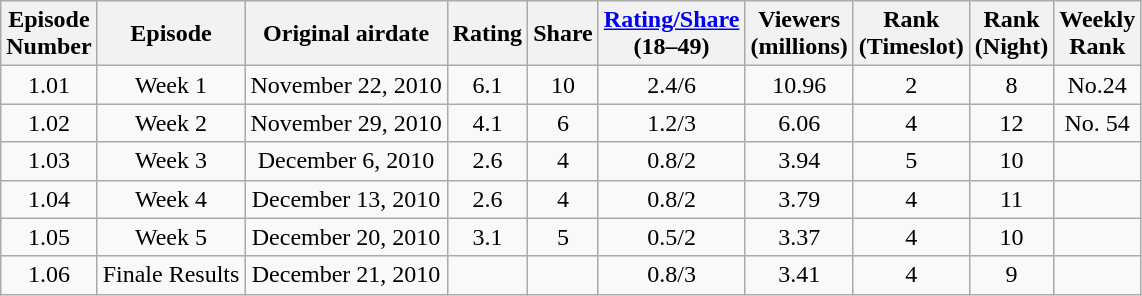<table class="wikitable" style="text-align:center">
<tr>
<th>Episode<br>Number</th>
<th>Episode</th>
<th>Original airdate</th>
<th>Rating</th>
<th>Share</th>
<th><a href='#'>Rating/Share</a><br>(18–49)</th>
<th>Viewers<br>(millions)</th>
<th>Rank<br>(Timeslot)</th>
<th>Rank<br>(Night)</th>
<th>Weekly<br>Rank</th>
</tr>
<tr>
<td>1.01</td>
<td>Week 1</td>
<td>November 22, 2010</td>
<td>6.1</td>
<td>10</td>
<td>2.4/6</td>
<td>10.96</td>
<td>2</td>
<td>8</td>
<td>No.24</td>
</tr>
<tr>
<td>1.02</td>
<td>Week 2</td>
<td>November 29, 2010</td>
<td>4.1</td>
<td>6</td>
<td>1.2/3</td>
<td>6.06</td>
<td>4</td>
<td>12</td>
<td>No. 54</td>
</tr>
<tr>
<td>1.03</td>
<td>Week 3</td>
<td>December 6, 2010</td>
<td>2.6</td>
<td>4</td>
<td>0.8/2</td>
<td>3.94</td>
<td>5</td>
<td>10</td>
<td></td>
</tr>
<tr>
<td>1.04</td>
<td>Week 4</td>
<td>December 13, 2010</td>
<td>2.6</td>
<td>4</td>
<td>0.8/2</td>
<td>3.79</td>
<td>4</td>
<td>11</td>
<td></td>
</tr>
<tr>
<td>1.05</td>
<td>Week 5</td>
<td>December 20, 2010</td>
<td>3.1</td>
<td>5</td>
<td>0.5/2</td>
<td>3.37</td>
<td>4</td>
<td>10</td>
<td></td>
</tr>
<tr>
<td>1.06</td>
<td>Finale Results</td>
<td>December 21, 2010</td>
<td></td>
<td></td>
<td>0.8/3</td>
<td>3.41</td>
<td>4</td>
<td>9</td>
<td></td>
</tr>
</table>
